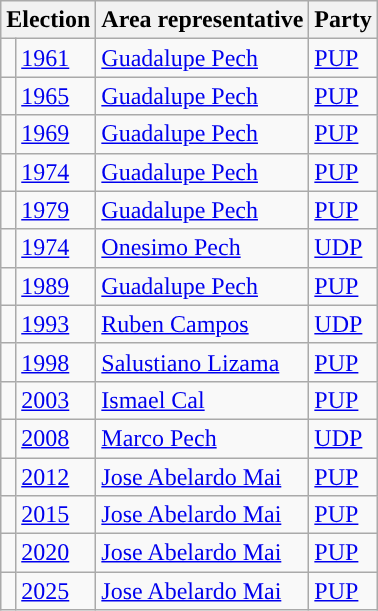<table class="wikitable">
<tr>
<th colspan="2">Election</th>
<th>Area representative</th>
<th>Party</th>
</tr>
<tr>
<td style="background-color: "></td>
<td><a href='#'>1961</a></td>
<td><a href='#'>Guadalupe Pech</a></td>
<td><a href='#'>PUP</a></td>
</tr>
<tr>
<td style="background-color: "></td>
<td><a href='#'>1965</a></td>
<td><a href='#'>Guadalupe Pech</a></td>
<td><a href='#'>PUP</a></td>
</tr>
<tr>
<td style="background-color: "></td>
<td><a href='#'>1969</a></td>
<td><a href='#'>Guadalupe Pech</a></td>
<td><a href='#'>PUP</a></td>
</tr>
<tr>
<td style="background-color: "></td>
<td><a href='#'>1974</a></td>
<td><a href='#'>Guadalupe Pech</a></td>
<td><a href='#'>PUP</a></td>
</tr>
<tr>
<td style="background-color: "></td>
<td><a href='#'>1979</a></td>
<td><a href='#'>Guadalupe Pech</a></td>
<td><a href='#'>PUP</a></td>
</tr>
<tr>
<td style="background-color: "></td>
<td><a href='#'>1974</a></td>
<td><a href='#'>Onesimo Pech</a></td>
<td><a href='#'>UDP</a></td>
</tr>
<tr>
<td style="background-color: "></td>
<td><a href='#'>1989</a></td>
<td><a href='#'>Guadalupe Pech</a></td>
<td><a href='#'>PUP</a></td>
</tr>
<tr>
<td style="background-color: "></td>
<td><a href='#'>1993</a></td>
<td><a href='#'>Ruben Campos</a></td>
<td><a href='#'>UDP</a></td>
</tr>
<tr>
<td style="background-color: "></td>
<td><a href='#'>1998</a></td>
<td><a href='#'>Salustiano Lizama</a></td>
<td><a href='#'>PUP</a></td>
</tr>
<tr>
<td style="background-color: "></td>
<td><a href='#'>2003</a></td>
<td><a href='#'>Ismael Cal</a></td>
<td><a href='#'>PUP</a></td>
</tr>
<tr>
<td style="background-color: "></td>
<td><a href='#'>2008</a></td>
<td><a href='#'>Marco Pech</a></td>
<td><a href='#'>UDP</a></td>
</tr>
<tr>
<td style="background-color: "></td>
<td><a href='#'>2012</a></td>
<td><a href='#'>Jose Abelardo Mai</a></td>
<td><a href='#'>PUP</a></td>
</tr>
<tr>
<td style="background-color: "></td>
<td><a href='#'>2015</a></td>
<td><a href='#'>Jose Abelardo Mai</a></td>
<td><a href='#'>PUP</a></td>
</tr>
<tr>
<td style="background-color: "></td>
<td><a href='#'>2020</a></td>
<td><a href='#'>Jose Abelardo Mai</a></td>
<td><a href='#'>PUP</a></td>
</tr>
<tr>
<td style="background-color: "></td>
<td><a href='#'>2025</a></td>
<td><a href='#'>Jose Abelardo Mai</a></td>
<td><a href='#'>PUP</a></td>
</tr>
</table>
